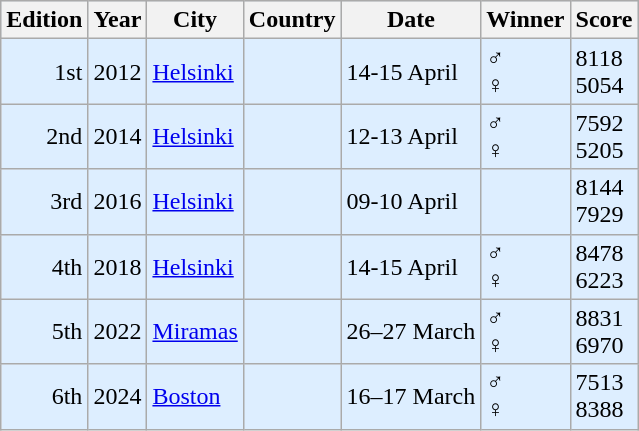<table class="wikitable">
<tr style="background:#cde;">
<th>Edition</th>
<th>Year</th>
<th>City</th>
<th>Country</th>
<th>Date</th>
<th>Winner</th>
<th>Score</th>
</tr>
<tr style="background:#def;">
<td style="text-align:right;">1st</td>
<td align="center">2012</td>
<td><a href='#'>Helsinki</a></td>
<td></td>
<td>14-15 April</td>
<td>♂ <br>♀ </td>
<td>8118<br>5054</td>
</tr>
<tr style="background:#def;">
<td style="text-align:right;">2nd</td>
<td align="center">2014</td>
<td><a href='#'>Helsinki</a></td>
<td></td>
<td>12-13 April</td>
<td>♂ <br>♀ </td>
<td>7592<br>5205</td>
</tr>
<tr style="background:#def;">
<td style="text-align:right;">3rd</td>
<td align="center">2016</td>
<td><a href='#'>Helsinki</a></td>
<td></td>
<td>09-10 April</td>
<td ♂ ></td>
<td>8144<br>7929</td>
</tr>
<tr style="background:#def;">
<td style="text-align:right;">4th</td>
<td align="center">2018</td>
<td><a href='#'>Helsinki</a></td>
<td></td>
<td>14-15 April</td>
<td>♂ <br>♀ </td>
<td>8478<br>6223</td>
</tr>
<tr style="background:#def;">
<td style="text-align:right;">5th</td>
<td align="center">2022</td>
<td><a href='#'>Miramas</a></td>
<td></td>
<td>26–27 March</td>
<td>♂ <br>♀ </td>
<td>8831<br>6970</td>
</tr>
<tr style="background:#def;">
<td style="text-align:right;">6th</td>
<td align="center">2024</td>
<td><a href='#'>Boston</a></td>
<td></td>
<td>16–17 March</td>
<td>♂ <br>♀ </td>
<td>7513<br>8388</td>
</tr>
</table>
